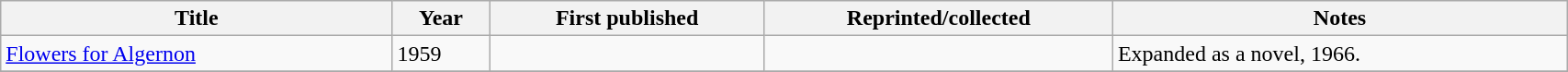<table class='wikitable sortable' width='90%'>
<tr>
<th width=25%>Title</th>
<th>Year</th>
<th>First published</th>
<th>Reprinted/collected</th>
<th>Notes</th>
</tr>
<tr>
<td><a href='#'>Flowers for Algernon</a></td>
<td>1959</td>
<td></td>
<td></td>
<td>Expanded as a novel, 1966.</td>
</tr>
<tr>
</tr>
</table>
